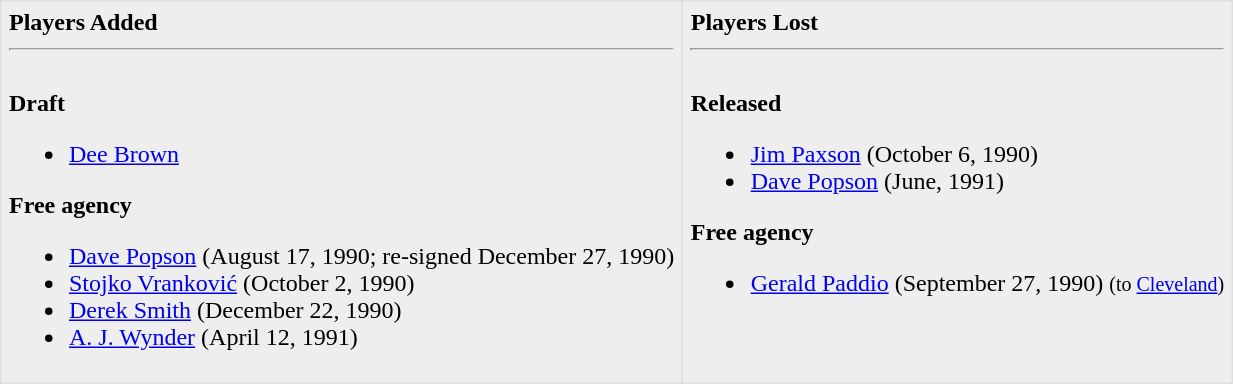<table border=1 style="border-collapse:collapse; background-color:#eeeeee" bordercolor="#DFDFDF" cellpadding="5">
<tr>
<td valign="top"><strong>Players Added</strong> <hr><br><strong>Draft</strong><ul><li><a href='#'>Dee Brown</a></li></ul><strong>Free agency</strong><ul><li><a href='#'>Dave Popson</a> (August 17, 1990; re-signed December 27, 1990)</li><li><a href='#'>Stojko Vranković</a> (October 2, 1990)</li><li><a href='#'>Derek Smith</a> (December 22, 1990)</li><li><a href='#'>A. J. Wynder</a> (April 12, 1991)</li></ul></td>
<td valign="top"><strong>Players Lost</strong> <hr><br><strong>Released</strong><ul><li><a href='#'>Jim Paxson</a> (October 6, 1990)</li><li><a href='#'>Dave Popson</a> (June, 1991)</li></ul><strong>Free agency</strong><ul><li><a href='#'>Gerald Paddio</a> (September 27, 1990) <small>(to <a href='#'>Cleveland</a>)</small></li></ul></td>
</tr>
</table>
